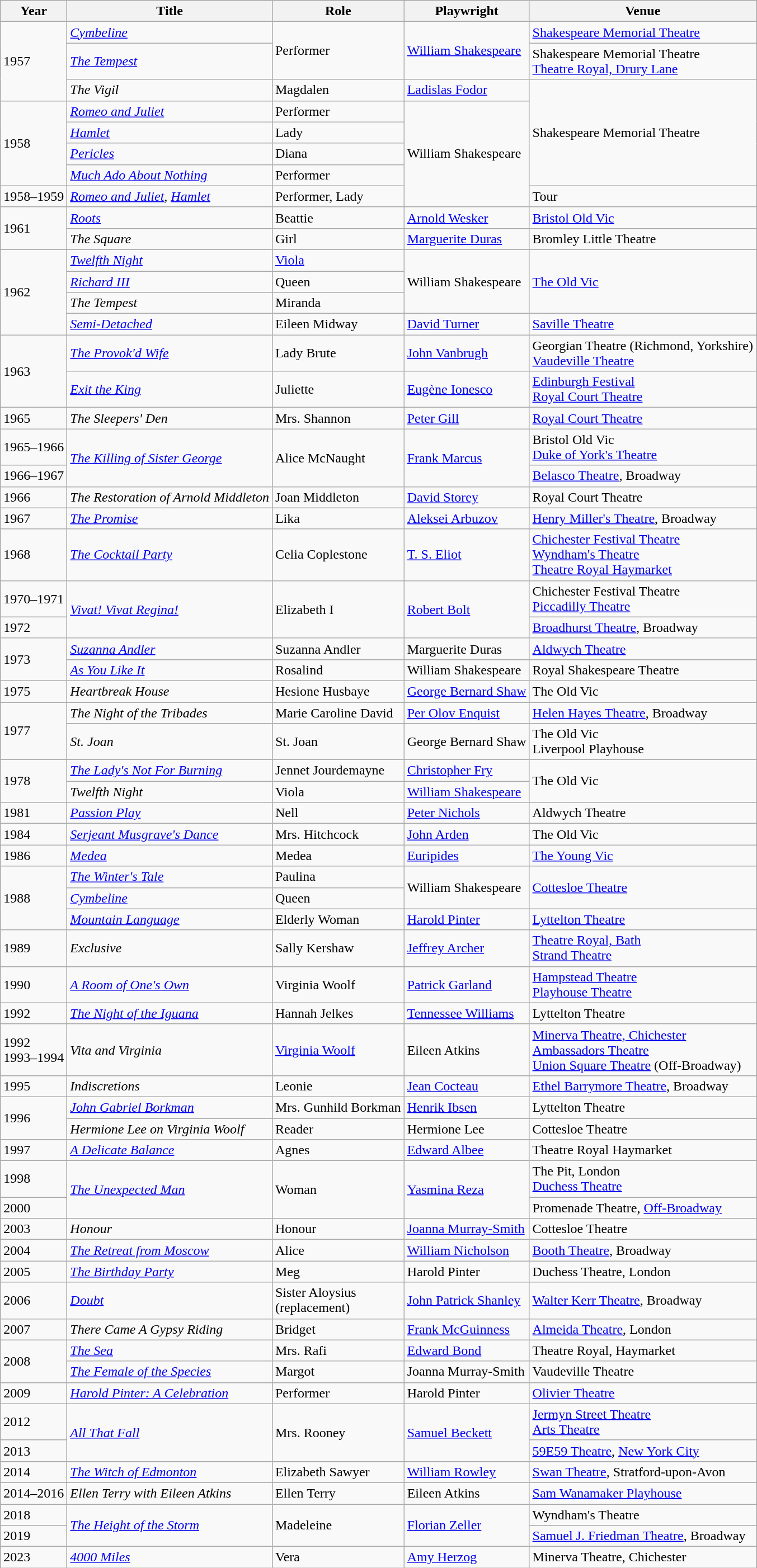<table class="wikitable sortable">
<tr>
<th>Year</th>
<th>Title</th>
<th>Role</th>
<th>Playwright</th>
<th>Venue</th>
</tr>
<tr>
<td rowspan=3>1957</td>
<td><em><a href='#'>Cymbeline</a></em></td>
<td rowspan=2>Performer</td>
<td rowspan=2><a href='#'>William Shakespeare</a></td>
<td><a href='#'>Shakespeare Memorial Theatre</a></td>
</tr>
<tr>
<td><em><a href='#'>The Tempest</a></em></td>
<td>Shakespeare Memorial Theatre <br> <a href='#'>Theatre Royal, Drury Lane</a></td>
</tr>
<tr>
<td><em>The Vigil</em></td>
<td>Magdalen</td>
<td><a href='#'>Ladislas Fodor</a></td>
<td rowspan=5>Shakespeare Memorial Theatre</td>
</tr>
<tr>
<td rowspan=4>1958</td>
<td><em><a href='#'>Romeo and Juliet</a></em></td>
<td>Performer</td>
<td rowspan=5>William Shakespeare</td>
</tr>
<tr>
<td><em><a href='#'>Hamlet</a></em></td>
<td>Lady</td>
</tr>
<tr>
<td><em><a href='#'>Pericles</a></em></td>
<td>Diana</td>
</tr>
<tr>
<td><em><a href='#'>Much Ado About Nothing</a></em></td>
<td>Performer</td>
</tr>
<tr>
<td>1958–1959</td>
<td><em><a href='#'>Romeo and Juliet</a></em>, <em><a href='#'>Hamlet</a></em></td>
<td>Performer, Lady</td>
<td>Tour</td>
</tr>
<tr>
<td rowspan=2>1961</td>
<td><em><a href='#'>Roots</a></em></td>
<td>Beattie</td>
<td><a href='#'>Arnold Wesker</a></td>
<td><a href='#'>Bristol Old Vic</a></td>
</tr>
<tr>
<td><em>The Square</em></td>
<td>Girl</td>
<td><a href='#'>Marguerite Duras</a></td>
<td>Bromley Little Theatre</td>
</tr>
<tr>
<td rowspan=4>1962</td>
<td><em><a href='#'>Twelfth Night</a></em></td>
<td><a href='#'>Viola</a></td>
<td rowspan=3>William Shakespeare</td>
<td rowspan=3><a href='#'>The Old Vic</a></td>
</tr>
<tr>
<td><em><a href='#'>Richard III</a></em></td>
<td>Queen</td>
</tr>
<tr>
<td><em>The Tempest</em></td>
<td>Miranda</td>
</tr>
<tr>
<td><em><a href='#'>Semi-Detached</a></em></td>
<td>Eileen Midway</td>
<td><a href='#'>David Turner</a></td>
<td><a href='#'>Saville Theatre</a></td>
</tr>
<tr>
<td rowspan=2>1963</td>
<td><em><a href='#'>The Provok'd Wife</a></em></td>
<td>Lady Brute</td>
<td><a href='#'>John Vanbrugh</a></td>
<td>Georgian Theatre (Richmond, Yorkshire) <br> <a href='#'>Vaudeville Theatre</a></td>
</tr>
<tr>
<td><em><a href='#'>Exit the King</a></em></td>
<td>Juliette</td>
<td><a href='#'>Eugène Ionesco</a></td>
<td><a href='#'>Edinburgh Festival</a> <br> <a href='#'>Royal Court Theatre</a></td>
</tr>
<tr>
<td>1965</td>
<td><em>The Sleepers' Den</em></td>
<td>Mrs. Shannon</td>
<td><a href='#'>Peter Gill</a></td>
<td><a href='#'>Royal Court Theatre</a></td>
</tr>
<tr>
<td>1965–1966</td>
<td rowspan=2><em><a href='#'>The Killing of Sister George</a></em></td>
<td rowspan=2>Alice McNaught</td>
<td rowspan=2><a href='#'>Frank Marcus</a></td>
<td>Bristol Old Vic <br> <a href='#'>Duke of York's Theatre</a></td>
</tr>
<tr>
<td>1966–1967</td>
<td><a href='#'>Belasco Theatre</a>, Broadway</td>
</tr>
<tr>
<td>1966</td>
<td><em>The Restoration of Arnold Middleton</em></td>
<td>Joan Middleton</td>
<td><a href='#'>David Storey</a></td>
<td>Royal Court Theatre</td>
</tr>
<tr>
<td>1967</td>
<td><em><a href='#'>The Promise</a></em></td>
<td>Lika</td>
<td><a href='#'>Aleksei Arbuzov</a></td>
<td><a href='#'>Henry Miller's Theatre</a>, Broadway</td>
</tr>
<tr>
<td>1968</td>
<td><em><a href='#'>The Cocktail Party</a></em></td>
<td>Celia Coplestone</td>
<td><a href='#'>T. S. Eliot</a></td>
<td><a href='#'>Chichester Festival Theatre</a> <br> <a href='#'>Wyndham's Theatre</a> <br> <a href='#'>Theatre Royal Haymarket</a></td>
</tr>
<tr>
<td>1970–1971</td>
<td rowspan=2><em><a href='#'>Vivat! Vivat Regina!</a></em></td>
<td rowspan=2>Elizabeth I</td>
<td rowspan=2><a href='#'>Robert Bolt</a></td>
<td>Chichester Festival Theatre <br> <a href='#'>Piccadilly Theatre</a></td>
</tr>
<tr>
<td>1972</td>
<td><a href='#'>Broadhurst Theatre</a>, Broadway</td>
</tr>
<tr>
<td rowspan=2>1973</td>
<td><em><a href='#'>Suzanna Andler</a></em></td>
<td>Suzanna Andler</td>
<td>Marguerite Duras</td>
<td><a href='#'>Aldwych Theatre</a></td>
</tr>
<tr>
<td><em><a href='#'>As You Like It</a></em></td>
<td>Rosalind</td>
<td>William Shakespeare</td>
<td>Royal Shakespeare Theatre</td>
</tr>
<tr>
<td>1975</td>
<td><em>Heartbreak House</em></td>
<td>Hesione Husbaye</td>
<td><a href='#'>George Bernard Shaw</a></td>
<td>The Old Vic</td>
</tr>
<tr>
<td rowspan=2>1977</td>
<td><em>The Night of the Tribades</em></td>
<td>Marie Caroline David</td>
<td><a href='#'>Per Olov Enquist</a></td>
<td><a href='#'>Helen Hayes Theatre</a>, Broadway</td>
</tr>
<tr>
<td><em>St. Joan</em></td>
<td>St. Joan</td>
<td>George Bernard Shaw</td>
<td>The Old Vic <br> Liverpool Playhouse</td>
</tr>
<tr>
<td rowspan=2>1978</td>
<td><em><a href='#'>The Lady's Not For Burning</a></em></td>
<td>Jennet Jourdemayne</td>
<td><a href='#'>Christopher Fry</a></td>
<td rowspan=2>The Old Vic</td>
</tr>
<tr>
<td><em>Twelfth Night</em></td>
<td>Viola</td>
<td><a href='#'>William Shakespeare</a></td>
</tr>
<tr>
<td>1981</td>
<td><em><a href='#'>Passion Play</a></em></td>
<td>Nell</td>
<td><a href='#'>Peter Nichols</a></td>
<td>Aldwych Theatre</td>
</tr>
<tr>
<td>1984</td>
<td><em><a href='#'>Serjeant Musgrave's Dance</a></em></td>
<td>Mrs. Hitchcock</td>
<td><a href='#'>John Arden</a></td>
<td>The Old Vic</td>
</tr>
<tr>
<td>1986</td>
<td><em><a href='#'>Medea</a></em></td>
<td>Medea</td>
<td><a href='#'>Euripides</a></td>
<td><a href='#'>The Young Vic</a></td>
</tr>
<tr>
<td rowspan=3>1988</td>
<td><em><a href='#'>The Winter's Tale</a></em></td>
<td>Paulina</td>
<td rowspan=2>William Shakespeare</td>
<td rowspan=2><a href='#'>Cottesloe Theatre</a></td>
</tr>
<tr>
<td><em><a href='#'>Cymbeline</a></em></td>
<td>Queen</td>
</tr>
<tr>
<td><em><a href='#'>Mountain Language</a></em></td>
<td>Elderly Woman</td>
<td><a href='#'>Harold Pinter</a></td>
<td><a href='#'>Lyttelton Theatre</a></td>
</tr>
<tr>
<td>1989</td>
<td><em>Exclusive</em></td>
<td>Sally Kershaw</td>
<td><a href='#'>Jeffrey Archer</a></td>
<td><a href='#'>Theatre Royal, Bath</a> <br> <a href='#'>Strand Theatre</a></td>
</tr>
<tr>
<td>1990</td>
<td><em><a href='#'>A Room of One's Own</a></em></td>
<td>Virginia Woolf</td>
<td><a href='#'>Patrick Garland</a></td>
<td><a href='#'>Hampstead Theatre</a> <br> <a href='#'>Playhouse Theatre</a></td>
</tr>
<tr>
<td>1992</td>
<td><em><a href='#'>The Night of the Iguana</a></em></td>
<td>Hannah Jelkes</td>
<td><a href='#'>Tennessee Williams</a></td>
<td>Lyttelton Theatre</td>
</tr>
<tr>
<td>1992 <br> 1993–1994</td>
<td><em>Vita and Virginia</em></td>
<td><a href='#'>Virginia Woolf</a></td>
<td>Eileen Atkins</td>
<td><a href='#'>Minerva Theatre, Chichester</a> <br> <a href='#'>Ambassadors Theatre</a> <br> <a href='#'>Union Square Theatre</a> (Off-Broadway)</td>
</tr>
<tr>
<td>1995</td>
<td><em>Indiscretions</em></td>
<td>Leonie</td>
<td><a href='#'>Jean Cocteau</a></td>
<td><a href='#'>Ethel Barrymore Theatre</a>, Broadway</td>
</tr>
<tr>
<td rowspan=2>1996</td>
<td><em><a href='#'>John Gabriel Borkman</a></em></td>
<td>Mrs. Gunhild Borkman</td>
<td><a href='#'>Henrik Ibsen</a></td>
<td>Lyttelton Theatre</td>
</tr>
<tr>
<td><em>Hermione Lee on Virginia Woolf</em></td>
<td>Reader</td>
<td>Hermione Lee</td>
<td>Cottesloe Theatre</td>
</tr>
<tr>
<td>1997</td>
<td><em><a href='#'>A Delicate Balance</a></em></td>
<td>Agnes</td>
<td><a href='#'>Edward Albee</a></td>
<td>Theatre Royal Haymarket</td>
</tr>
<tr>
<td>1998</td>
<td rowspan=2><em><a href='#'>The Unexpected Man</a></em></td>
<td rowspan=2>Woman</td>
<td rowspan=2><a href='#'>Yasmina Reza</a></td>
<td>The Pit, London <br> <a href='#'>Duchess Theatre</a></td>
</tr>
<tr>
<td>2000</td>
<td>Promenade Theatre, <a href='#'>Off-Broadway</a></td>
</tr>
<tr>
<td>2003</td>
<td><em>Honour</em></td>
<td>Honour</td>
<td><a href='#'>Joanna Murray-Smith</a></td>
<td>Cottesloe Theatre</td>
</tr>
<tr>
<td>2004</td>
<td><em><a href='#'>The Retreat from Moscow</a></em></td>
<td>Alice</td>
<td><a href='#'>William Nicholson</a></td>
<td><a href='#'>Booth Theatre</a>, Broadway</td>
</tr>
<tr>
<td>2005</td>
<td><em><a href='#'>The Birthday Party</a></em></td>
<td>Meg</td>
<td>Harold Pinter</td>
<td>Duchess Theatre, London</td>
</tr>
<tr>
<td>2006</td>
<td><em><a href='#'>Doubt</a></em></td>
<td>Sister Aloysius <br> (replacement)</td>
<td><a href='#'>John Patrick Shanley</a></td>
<td><a href='#'>Walter Kerr Theatre</a>, Broadway</td>
</tr>
<tr>
<td>2007</td>
<td><em>There Came A Gypsy Riding</em></td>
<td>Bridget</td>
<td><a href='#'>Frank McGuinness</a></td>
<td><a href='#'>Almeida Theatre</a>, London</td>
</tr>
<tr>
<td rowspan=2>2008</td>
<td><em><a href='#'>The Sea</a></em></td>
<td>Mrs. Rafi</td>
<td><a href='#'>Edward Bond</a></td>
<td>Theatre Royal, Haymarket</td>
</tr>
<tr>
<td><em><a href='#'>The Female of the Species</a></em></td>
<td>Margot</td>
<td>Joanna Murray-Smith</td>
<td>Vaudeville Theatre</td>
</tr>
<tr>
<td>2009</td>
<td><em><a href='#'>Harold Pinter: A Celebration</a></em></td>
<td>Performer</td>
<td>Harold Pinter</td>
<td><a href='#'>Olivier Theatre</a></td>
</tr>
<tr>
<td>2012</td>
<td rowspan=2><em><a href='#'>All That Fall</a></em></td>
<td rowspan=2>Mrs. Rooney</td>
<td rowspan=2><a href='#'>Samuel Beckett</a></td>
<td><a href='#'>Jermyn Street Theatre</a> <br> <a href='#'>Arts Theatre</a></td>
</tr>
<tr>
<td>2013</td>
<td><a href='#'>59E59 Theatre</a>, <a href='#'>New York City</a></td>
</tr>
<tr>
<td>2014</td>
<td><em><a href='#'>The Witch of Edmonton</a></em></td>
<td>Elizabeth Sawyer</td>
<td><a href='#'>William Rowley</a></td>
<td><a href='#'>Swan Theatre</a>, Stratford-upon-Avon</td>
</tr>
<tr>
<td>2014–2016</td>
<td><em>Ellen Terry with Eileen Atkins</em></td>
<td>Ellen Terry</td>
<td>Eileen Atkins</td>
<td><a href='#'>Sam Wanamaker Playhouse</a></td>
</tr>
<tr>
<td>2018</td>
<td rowspan=2><em><a href='#'>The Height of the Storm</a></em></td>
<td rowspan=2>Madeleine</td>
<td rowspan=2><a href='#'>Florian Zeller</a></td>
<td>Wyndham's Theatre</td>
</tr>
<tr>
<td>2019</td>
<td><a href='#'>Samuel J. Friedman Theatre</a>, Broadway</td>
</tr>
<tr>
<td>2023</td>
<td><em><a href='#'>4000 Miles</a></em></td>
<td>Vera</td>
<td><a href='#'>Amy Herzog</a></td>
<td>Minerva Theatre, Chichester</td>
</tr>
</table>
